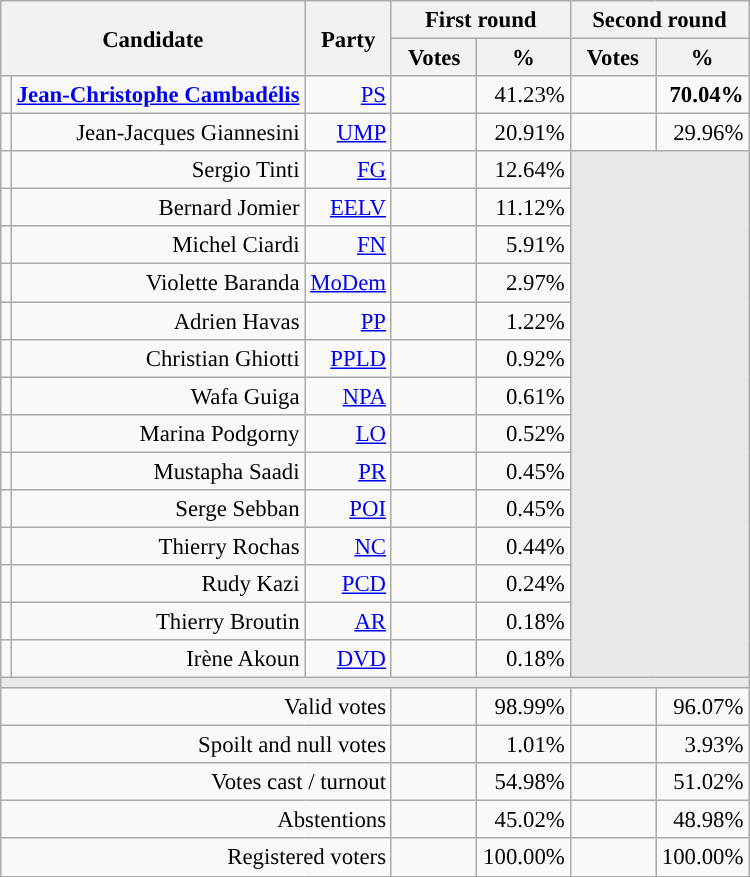<table class="wikitable" style="text-align:right;font-size:95%;">
<tr>
<th rowspan=2 colspan=2>Candidate</th>
<th rowspan=2 colspan=1>Party</th>
<th colspan=2>First round</th>
<th colspan=2>Second round</th>
</tr>
<tr>
<th style="width:50px;">Votes</th>
<th style="width:55px;">%</th>
<th style="width:50px;">Votes</th>
<th style="width:55px;">%</th>
</tr>
<tr>
<td style="color:inherit;background-color:"></td>
<td><strong><a href='#'>Jean-Christophe Cambadélis</a></strong></td>
<td><a href='#'>PS</a></td>
<td></td>
<td>41.23%</td>
<td><strong></strong></td>
<td><strong>70.04%</strong></td>
</tr>
<tr>
<td style="color:inherit;background-color:"></td>
<td>Jean-Jacques Giannesini</td>
<td><a href='#'>UMP</a></td>
<td></td>
<td>20.91%</td>
<td></td>
<td>29.96%</td>
</tr>
<tr>
<td style="color:inherit;background-color:"></td>
<td>Sergio Tinti</td>
<td><a href='#'>FG</a></td>
<td></td>
<td>12.64%</td>
<td colspan=7 rowspan=14 style="background-color:#E9E9E9;"></td>
</tr>
<tr>
<td style="color:inherit;background-color:"></td>
<td>Bernard Jomier</td>
<td><a href='#'>EELV</a></td>
<td></td>
<td>11.12%</td>
</tr>
<tr>
<td style="color:inherit;background-color:"></td>
<td>Michel Ciardi</td>
<td><a href='#'>FN</a></td>
<td></td>
<td>5.91%</td>
</tr>
<tr>
<td style="color:inherit;background-color:"></td>
<td>Violette Baranda</td>
<td><a href='#'>MoDem</a></td>
<td></td>
<td>2.97%</td>
</tr>
<tr>
<td style="color:inherit;background-color:"></td>
<td>Adrien Havas</td>
<td><a href='#'>PP</a></td>
<td></td>
<td>1.22%</td>
</tr>
<tr>
<td style="color:inherit;background-color:"></td>
<td>Christian Ghiotti</td>
<td><a href='#'>PPLD</a></td>
<td></td>
<td>0.92%</td>
</tr>
<tr>
<td style="color:inherit;background-color:"></td>
<td>Wafa Guiga</td>
<td><a href='#'>NPA</a></td>
<td></td>
<td>0.61%</td>
</tr>
<tr>
<td style="color:inherit;background-color:"></td>
<td>Marina Podgorny</td>
<td><a href='#'>LO</a></td>
<td></td>
<td>0.52%</td>
</tr>
<tr>
<td style="color:inherit;background-color:"></td>
<td>Mustapha Saadi</td>
<td><a href='#'>PR</a></td>
<td></td>
<td>0.45%</td>
</tr>
<tr>
<td style="color:inherit;background-color:"></td>
<td>Serge Sebban</td>
<td><a href='#'>POI</a></td>
<td></td>
<td>0.45%</td>
</tr>
<tr>
<td style="color:inherit;background-color:"></td>
<td>Thierry Rochas</td>
<td><a href='#'>NC</a></td>
<td></td>
<td>0.44%</td>
</tr>
<tr>
<td style="color:inherit;background-color:"></td>
<td>Rudy Kazi</td>
<td><a href='#'>PCD</a></td>
<td></td>
<td>0.24%</td>
</tr>
<tr>
<td style="color:inherit;background-color:"></td>
<td>Thierry Broutin</td>
<td><a href='#'>AR</a></td>
<td></td>
<td>0.18%</td>
</tr>
<tr>
<td style="color:inherit;background-color:"></td>
<td>Irène Akoun</td>
<td><a href='#'>DVD</a> </td>
<td></td>
<td>0.18%</td>
</tr>
<tr>
<td colspan=7 style="background-color:#E9E9E9;"></td>
</tr>
<tr>
<td colspan=3>Valid votes</td>
<td></td>
<td>98.99%</td>
<td></td>
<td>96.07%</td>
</tr>
<tr>
<td colspan=3>Spoilt and null votes</td>
<td></td>
<td>1.01%</td>
<td></td>
<td>3.93%</td>
</tr>
<tr>
<td colspan=3>Votes cast / turnout</td>
<td></td>
<td>54.98%</td>
<td></td>
<td>51.02%</td>
</tr>
<tr>
<td colspan=3>Abstentions</td>
<td></td>
<td>45.02%</td>
<td></td>
<td>48.98%</td>
</tr>
<tr>
<td colspan=3>Registered voters</td>
<td></td>
<td>100.00%</td>
<td></td>
<td>100.00%</td>
</tr>
</table>
